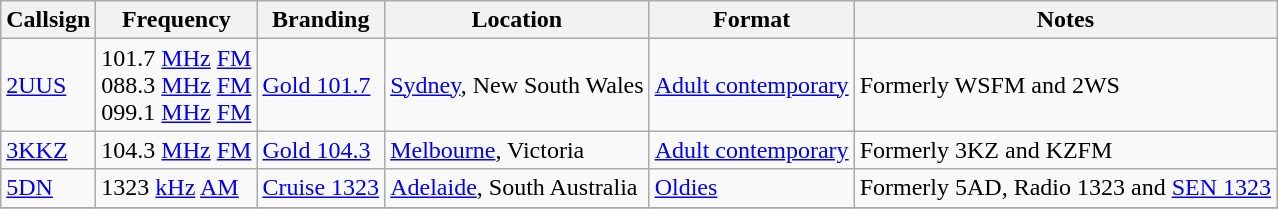<table class="wikitable sortable">
<tr>
<th>Callsign</th>
<th>Frequency</th>
<th>Branding</th>
<th>Location</th>
<th>Format</th>
<th>Notes</th>
</tr>
<tr>
<td><a href='#'>2UUS</a></td>
<td>101.7 <a href='#'>MHz</a> <a href='#'>FM</a><br><span>0</span>88.3 <a href='#'>MHz</a> <a href='#'>FM</a><br><span>0</span>99.1 <a href='#'>MHz</a> <a href='#'>FM</a></td>
<td><a href='#'>Gold 101.7</a></td>
<td><a href='#'>Sydney</a>, New South Wales</td>
<td><a href='#'>Adult contemporary</a></td>
<td>Formerly WSFM and 2WS</td>
</tr>
<tr>
<td><a href='#'>3KKZ</a></td>
<td>104.3 <a href='#'>MHz</a> <a href='#'>FM</a></td>
<td><a href='#'>Gold 104.3</a></td>
<td><a href='#'>Melbourne</a>, Victoria</td>
<td><a href='#'>Adult contemporary</a></td>
<td>Formerly 3KZ and KZFM</td>
</tr>
<tr>
<td><a href='#'>5DN</a></td>
<td>1323 <a href='#'>kHz</a> <a href='#'>AM</a></td>
<td><a href='#'>Cruise 1323</a></td>
<td><a href='#'>Adelaide</a>, South Australia</td>
<td><a href='#'>Oldies</a></td>
<td>Formerly 5AD, Radio 1323 and <a href='#'>SEN 1323</a></td>
</tr>
<tr>
</tr>
</table>
